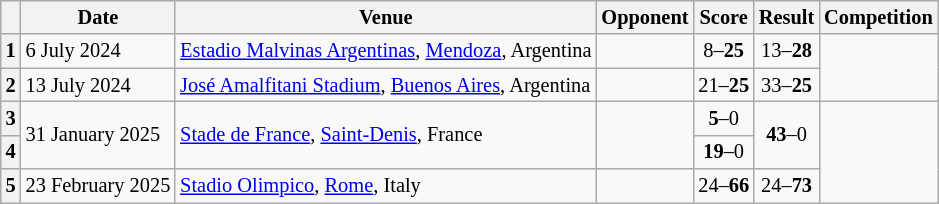<table class="wikitable plainrowheaders" style="font-size:85%;">
<tr>
<th scope=col></th>
<th scope=col data-sort-type=date>Date</th>
<th scope=col>Venue</th>
<th scope=col>Opponent</th>
<th scope=col>Score</th>
<th scope=col>Result</th>
<th scope=col>Competition</th>
</tr>
<tr>
<th scope=row>1</th>
<td>6 July 2024</td>
<td><a href='#'>Estadio Malvinas Argentinas</a>, <a href='#'>Mendoza</a>, Argentina</td>
<td></td>
<td align=center>8–<strong>25</strong></td>
<td align=center>13–<strong>28</strong></td>
<td rowspan=2></td>
</tr>
<tr>
<th scope=row>2</th>
<td>13 July 2024</td>
<td><a href='#'>José Amalfitani Stadium</a>, <a href='#'>Buenos Aires</a>, Argentina</td>
<td></td>
<td align=center>21–<strong>25</strong></td>
<td align=center>33–<strong>25</strong></td>
</tr>
<tr>
<th scope=row>3</th>
<td rowspan=2>31 January 2025</td>
<td rowspan=2><a href='#'>Stade de France</a>, <a href='#'>Saint-Denis</a>, France</td>
<td rowspan=2></td>
<td align=center><strong>5</strong>–0</td>
<td rowspan=2 style="text-align:center;"><strong>43</strong>–0</td>
<td rowspan=3></td>
</tr>
<tr>
<th scope=row>4</th>
<td align=center><strong>19</strong>–0</td>
</tr>
<tr>
<th scope=row>5</th>
<td>23 February 2025</td>
<td><a href='#'>Stadio Olimpico</a>, <a href='#'>Rome</a>, Italy</td>
<td></td>
<td align=center>24–<strong>66</strong></td>
<td align=center>24–<strong>73</strong></td>
</tr>
</table>
